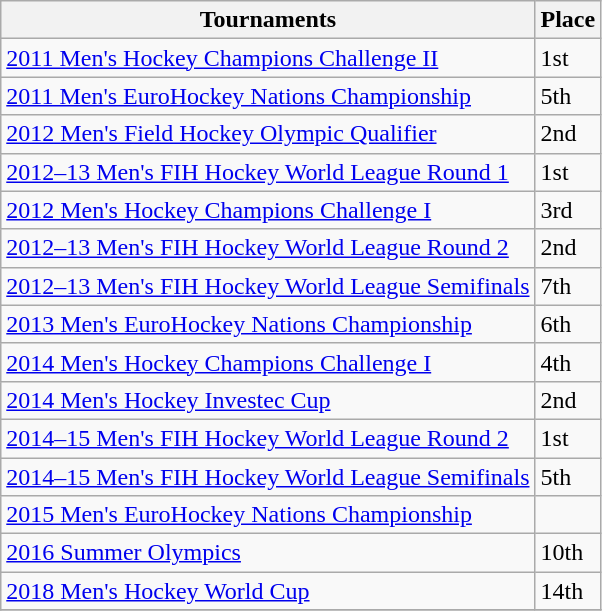<table class="wikitable collapsible">
<tr>
<th>Tournaments</th>
<th>Place</th>
</tr>
<tr>
<td><a href='#'>2011 Men's Hockey Champions Challenge II</a></td>
<td>1st</td>
</tr>
<tr>
<td><a href='#'>2011 Men's EuroHockey Nations Championship</a></td>
<td>5th</td>
</tr>
<tr>
<td><a href='#'>2012 Men's Field Hockey Olympic Qualifier</a></td>
<td>2nd</td>
</tr>
<tr>
<td><a href='#'>2012–13 Men's FIH Hockey World League Round 1</a></td>
<td>1st</td>
</tr>
<tr>
<td><a href='#'>2012 Men's Hockey Champions Challenge I</a></td>
<td>3rd</td>
</tr>
<tr>
<td><a href='#'>2012–13 Men's FIH Hockey World League Round 2</a></td>
<td>2nd</td>
</tr>
<tr>
<td><a href='#'>2012–13 Men's FIH Hockey World League Semifinals</a></td>
<td>7th</td>
</tr>
<tr>
<td><a href='#'>2013 Men's EuroHockey Nations Championship</a></td>
<td>6th</td>
</tr>
<tr>
<td><a href='#'>2014 Men's Hockey Champions Challenge I</a></td>
<td>4th</td>
</tr>
<tr>
<td><a href='#'>2014 Men's Hockey Investec Cup</a></td>
<td>2nd</td>
</tr>
<tr>
<td><a href='#'>2014–15 Men's FIH Hockey World League Round 2</a></td>
<td>1st</td>
</tr>
<tr>
<td><a href='#'>2014–15 Men's FIH Hockey World League Semifinals</a></td>
<td>5th</td>
</tr>
<tr>
<td><a href='#'>2015 Men's EuroHockey Nations Championship</a></td>
<td></td>
</tr>
<tr>
<td><a href='#'>2016 Summer Olympics</a></td>
<td>10th</td>
</tr>
<tr>
<td><a href='#'>2018 Men's Hockey World Cup</a></td>
<td>14th</td>
</tr>
<tr>
</tr>
</table>
